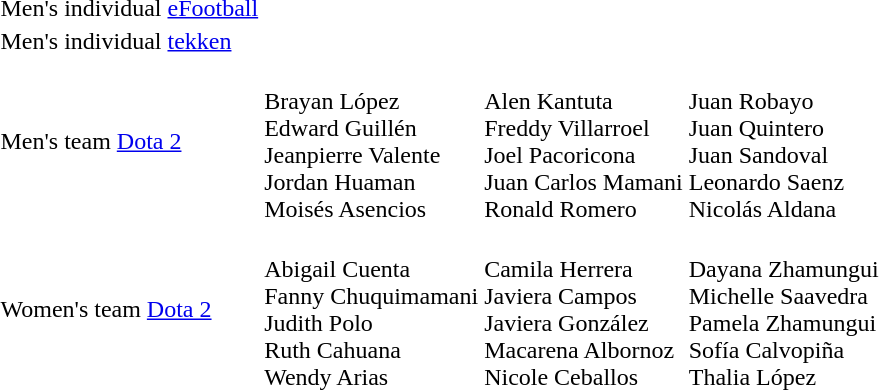<table>
<tr>
<td>Men's individual <a href='#'>eFootball</a></td>
<td></td>
<td></td>
<td></td>
</tr>
<tr>
<td>Men's individual <a href='#'>tekken</a></td>
<td></td>
<td></td>
<td></td>
</tr>
<tr>
<td>Men's team <a href='#'>Dota 2</a></td>
<td><br>Brayan López<br>Edward Guillén<br>Jeanpierre Valente<br>Jordan Huaman<br>Moisés Asencios</td>
<td><br>Alen Kantuta<br>Freddy Villarroel<br>Joel Pacoricona<br>Juan Carlos Mamani<br>Ronald Romero</td>
<td><br>Juan Robayo<br>Juan Quintero<br>Juan Sandoval<br>Leonardo Saenz<br>Nicolás Aldana</td>
</tr>
<tr>
<td>Women's team <a href='#'>Dota 2</a></td>
<td><br>Abigail Cuenta<br>Fanny Chuquimamani<br>Judith Polo<br>Ruth Cahuana<br>Wendy Arias</td>
<td><br>Camila Herrera<br>Javiera Campos<br>Javiera González<br>Macarena Albornoz<br>Nicole Ceballos</td>
<td><br>Dayana Zhamungui<br>Michelle Saavedra<br>Pamela Zhamungui<br>Sofía Calvopiña<br>Thalia López</td>
</tr>
<tr>
</tr>
</table>
